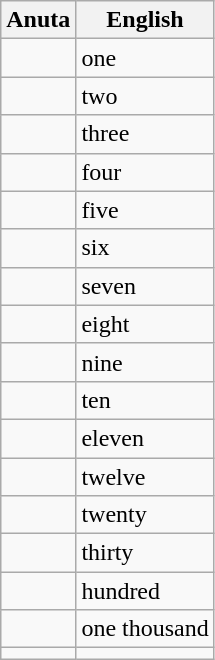<table class="wikitable">
<tr>
<th>Anuta</th>
<th>English</th>
</tr>
<tr>
<td></td>
<td>one</td>
</tr>
<tr>
<td></td>
<td>two</td>
</tr>
<tr>
<td></td>
<td>three</td>
</tr>
<tr>
<td></td>
<td>four</td>
</tr>
<tr>
<td></td>
<td>five</td>
</tr>
<tr>
<td></td>
<td>six</td>
</tr>
<tr>
<td></td>
<td>seven</td>
</tr>
<tr>
<td></td>
<td>eight</td>
</tr>
<tr>
<td></td>
<td>nine</td>
</tr>
<tr>
<td></td>
<td>ten</td>
</tr>
<tr>
<td></td>
<td>eleven</td>
</tr>
<tr>
<td></td>
<td>twelve</td>
</tr>
<tr>
<td></td>
<td>twenty</td>
</tr>
<tr>
<td></td>
<td>thirty</td>
</tr>
<tr>
<td></td>
<td>hundred</td>
</tr>
<tr>
<td></td>
<td>one thousand</td>
</tr>
<tr>
<td></td>
<td></td>
</tr>
</table>
